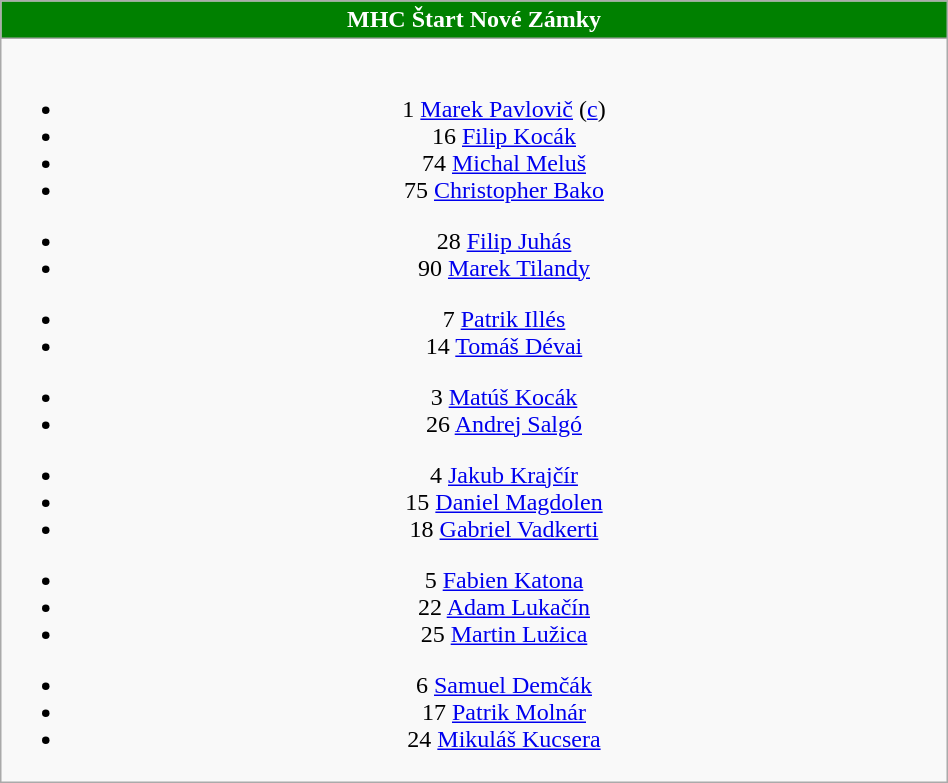<table class="wikitable" style="font-size:100%; text-align:center;" width=50%>
<tr>
<th colspan=5 style="background-color:#008000;color:#FFFFFF;text-align:center;">MHC Štart Nové Zámky</th>
</tr>
<tr>
<td><br>
<ul><li>1  <a href='#'>Marek Pavlovič</a> (<a href='#'>c</a>)</li><li>16  <a href='#'>Filip Kocák</a></li><li>74  <a href='#'>Michal Meluš</a></li><li>75  <a href='#'>Christopher Bako</a></li></ul><ul><li>28  <a href='#'>Filip Juhás</a></li><li>90  <a href='#'>Marek Tilandy</a></li></ul><ul><li>7  <a href='#'>Patrik Illés</a></li><li>14  <a href='#'>Tomáš Dévai</a></li></ul><ul><li>3  <a href='#'>Matúš Kocák</a></li><li>26  <a href='#'>Andrej Salgó</a></li></ul><ul><li>4  <a href='#'>Jakub Krajčír</a></li><li>15  <a href='#'>Daniel Magdolen</a></li><li>18  <a href='#'>Gabriel Vadkerti</a></li></ul><ul><li>5  <a href='#'>Fabien Katona</a></li><li>22  <a href='#'>Adam Lukačín</a></li><li>25  <a href='#'>Martin Lužica</a></li></ul><ul><li>6  <a href='#'>Samuel Demčák</a></li><li>17  <a href='#'>Patrik Molnár</a></li><li>24  <a href='#'>Mikuláš Kucsera</a></li></ul></td>
</tr>
</table>
